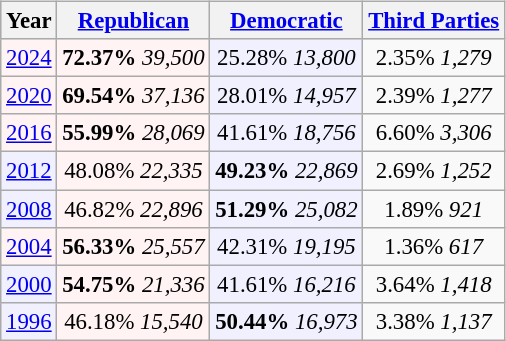<table class="wikitable"  style="float:right; font-size:95%;">
<tr style="background:lightgrey;">
<th>Year</th>
<th><a href='#'>Republican</a></th>
<th><a href='#'>Democratic</a></th>
<th><a href='#'>Third Parties</a></th>
</tr>
<tr>
<td style="text-align:center; background:#fff3f3;"><a href='#'>2024</a></td>
<td style="text-align:center; background:#fff3f3;"><strong>72.37%</strong> <em>39,500</em></td>
<td style="text-align:center; background:#f0f0ff;">25.28% <em>13,800</em></td>
<td style="text-align:center;">2.35% <em>1,279</em></td>
</tr>
<tr>
<td style="text-align:center; background:#fff3f3;"><a href='#'>2020</a></td>
<td style="text-align:center; background:#fff3f3;"><strong>69.54%</strong> <em>37,136</em></td>
<td style="text-align:center; background:#f0f0ff;">28.01% <em>14,957</em></td>
<td style="text-align:center;">2.39% <em>1,277</em></td>
</tr>
<tr>
<td style="text-align:center; background:#fff3f3;"><a href='#'>2016</a></td>
<td style="text-align:center; background:#fff3f3;"><strong>55.99%</strong> <em>28,069</em></td>
<td style="text-align:center; background:#f0f0ff;">41.61% <em>18,756</em></td>
<td style="text-align:center;">6.60% <em>3,306</em></td>
</tr>
<tr>
<td style="text-align:center; background:#f0f0ff;"><a href='#'>2012</a></td>
<td style="text-align:center; background:#fff3f3;">48.08% <em>22,335</em></td>
<td style="text-align:center; background:#f0f0ff;"><strong>49.23%</strong> <em>22,869</em></td>
<td style="text-align:center;">2.69% <em>1,252</em></td>
</tr>
<tr>
<td style="text-align:center; background:#f0f0ff;"><a href='#'>2008</a></td>
<td style="text-align:center; background:#fff3f3;">46.82% <em>22,896</em></td>
<td style="text-align:center; background:#f0f0ff;"><strong>51.29%</strong> <em>25,082</em></td>
<td style="text-align:center;">1.89% <em>921</em></td>
</tr>
<tr>
<td style="text-align:center; background:#fff3f3;"><a href='#'>2004</a></td>
<td style="text-align:center; background:#fff3f3;"><strong>56.33%</strong> <em>25,557</em></td>
<td style="text-align:center; background:#f0f0ff;">42.31% <em>19,195</em></td>
<td style="text-align:center;">1.36% <em>617</em></td>
</tr>
<tr style="text-align:center;">
<td style="background:#f0f0ff;"><a href='#'>2000</a></td>
<td style="background:#fff3f3;"><strong>54.75%</strong> <em>21,336</em></td>
<td style="background:#f0f0ff;">41.61% <em>16,216</em></td>
<td>3.64% <em>1,418</em></td>
</tr>
<tr style="text-align:center;">
<td style="background:#f0f0ff;"><a href='#'>1996</a></td>
<td style="background:#fff3f3;">46.18% <em>15,540</em></td>
<td style="background:#f0f0ff;"><strong>50.44%</strong> <em>16,973</em></td>
<td>3.38% <em>1,137</em></td>
</tr>
</table>
